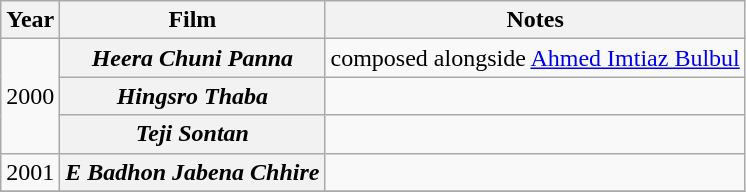<table class="wikitable sortable">
<tr>
<th>Year</th>
<th>Film</th>
<th>Notes</th>
</tr>
<tr>
<td rowspan=3>2000</td>
<th><em>Heera Chuni Panna</em></th>
<td>composed alongside <a href='#'>Ahmed Imtiaz Bulbul</a></td>
</tr>
<tr>
<th><em>Hingsro Thaba</em></th>
<td></td>
</tr>
<tr>
<th><em>Teji Sontan</em></th>
<td></td>
</tr>
<tr>
<td>2001</td>
<th><em>E Badhon Jabena Chhire</em> </th>
<td></td>
</tr>
<tr>
</tr>
</table>
